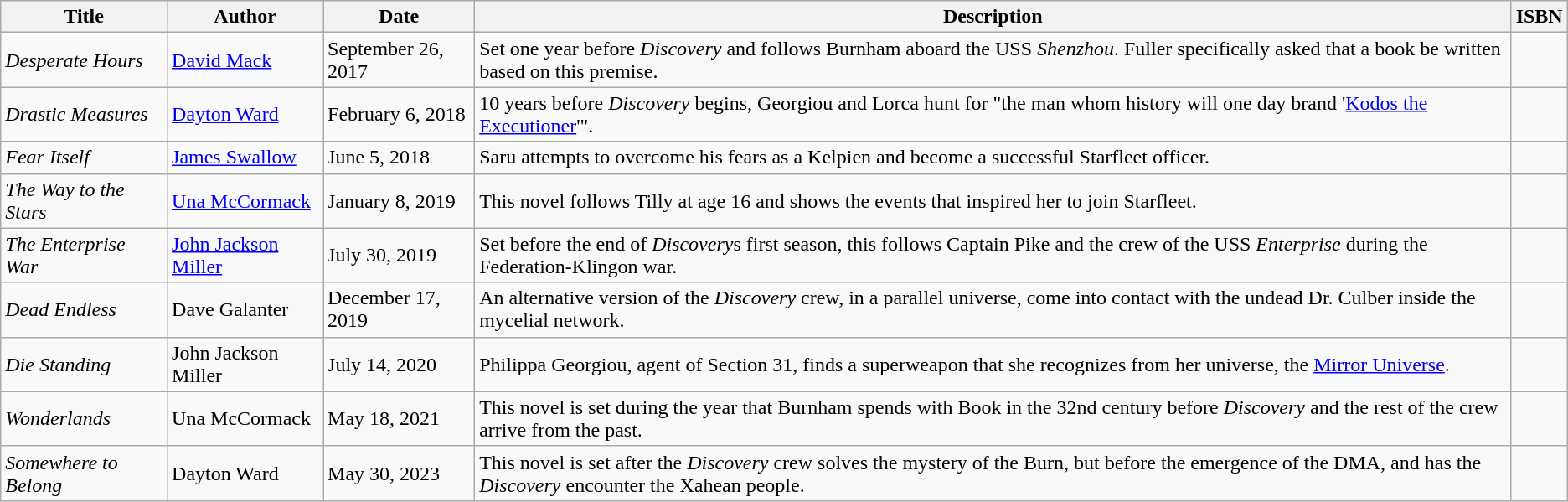<table class="wikitable">
<tr>
<th>Title</th>
<th>Author</th>
<th>Date</th>
<th>Description</th>
<th>ISBN</th>
</tr>
<tr>
<td><em>Desperate Hours</em></td>
<td><a href='#'>David Mack</a></td>
<td>September 26, 2017</td>
<td>Set one year before <em>Discovery</em> and follows Burnham aboard the USS <em>Shenzhou</em>. Fuller specifically asked that a book be written based on this premise.</td>
<td></td>
</tr>
<tr>
<td><em>Drastic Measures</em></td>
<td><a href='#'>Dayton Ward</a></td>
<td>February 6, 2018</td>
<td>10 years before <em>Discovery</em> begins, Georgiou and Lorca hunt for "the man whom history will one day brand '<a href='#'>Kodos the Executioner</a>'".</td>
<td></td>
</tr>
<tr>
<td><em>Fear Itself</em></td>
<td><a href='#'>James Swallow</a></td>
<td>June 5, 2018</td>
<td>Saru attempts to overcome his fears as a Kelpien and become a successful Starfleet officer.</td>
<td></td>
</tr>
<tr>
<td><em>The Way to the Stars</em></td>
<td><a href='#'>Una McCormack</a></td>
<td>January 8, 2019</td>
<td>This novel follows Tilly at age 16 and shows the events that inspired her to join Starfleet.</td>
<td></td>
</tr>
<tr>
<td><em>The Enterprise War</em></td>
<td><a href='#'>John Jackson Miller</a></td>
<td>July 30, 2019</td>
<td>Set before the end of <em>Discovery</em>s first season, this follows Captain Pike and the crew of the USS <em>Enterprise</em> during the Federation-Klingon war.</td>
<td></td>
</tr>
<tr>
<td><em>Dead Endless</em></td>
<td>Dave Galanter</td>
<td>December 17, 2019</td>
<td>An alternative version of the <em>Discovery</em> crew, in a parallel universe, come into contact with the undead Dr. Culber inside the mycelial network.</td>
<td></td>
</tr>
<tr>
<td><em>Die Standing</em></td>
<td>John Jackson Miller</td>
<td>July 14, 2020</td>
<td>Philippa Georgiou, agent of Section 31, finds a superweapon that she recognizes from her universe, the <a href='#'>Mirror Universe</a>.</td>
<td></td>
</tr>
<tr>
<td><em>Wonderlands</em></td>
<td>Una McCormack</td>
<td>May 18, 2021</td>
<td>This novel is set during the year that Burnham spends with Book in the 32nd century before <em>Discovery</em> and the rest of the crew arrive from the past.</td>
<td></td>
</tr>
<tr>
<td><em>Somewhere to Belong</em></td>
<td>Dayton Ward</td>
<td>May 30, 2023</td>
<td>This novel is set after the <em>Discovery</em> crew solves the mystery of the Burn, but before the emergence of the DMA, and has the <em>Discovery</em> encounter the Xahean people.</td>
<td></td>
</tr>
</table>
